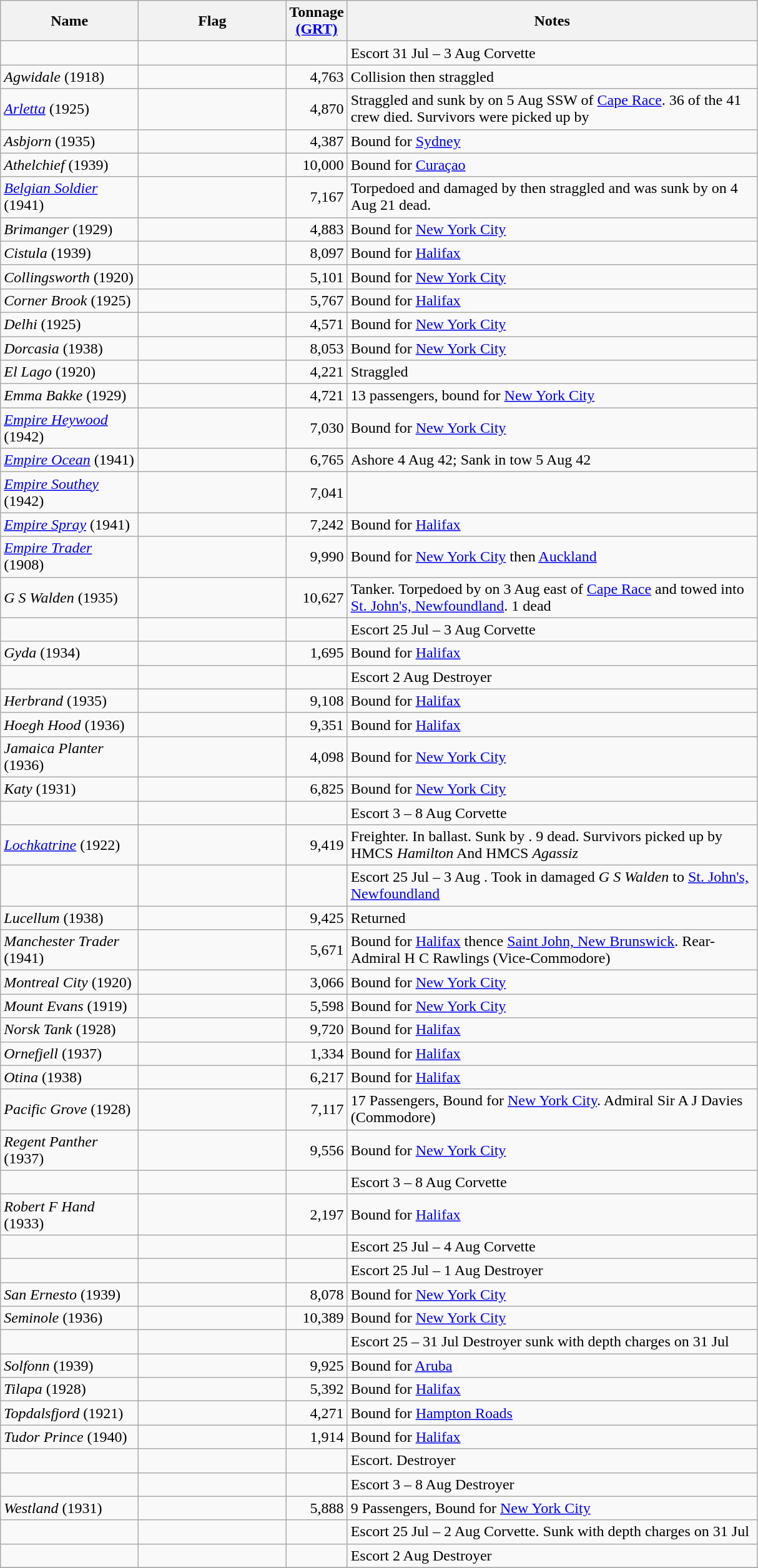<table class="wikitable sortable">
<tr>
<th scope="col" width="140px">Name</th>
<th scope="col" width="150px">Flag</th>
<th scope="col" width="25px">Tonnage <a href='#'>(GRT)</a></th>
<th scope="col" width="430px">Notes</th>
</tr>
<tr>
<td align="left"></td>
<td align="left"></td>
<td align="right"></td>
<td align="left">Escort 31 Jul – 3 Aug Corvette</td>
</tr>
<tr>
<td align="left"><em>Agwidale</em> (1918)</td>
<td align="left"></td>
<td align="right">4,763</td>
<td align="left">Collision then straggled</td>
</tr>
<tr>
<td align="left"><em><a href='#'>Arletta</a></em> (1925)</td>
<td align="left"></td>
<td align="right">4,870</td>
<td align="left">Straggled and sunk by  on 5 Aug SSW of <a href='#'>Cape Race</a>. 36 of the 41 crew died. Survivors were picked up by </td>
</tr>
<tr>
<td align="left"><em>Asbjorn</em> (1935)</td>
<td align="left"></td>
<td align="right">4,387</td>
<td align="left">Bound for <a href='#'>Sydney</a></td>
</tr>
<tr>
<td align="left"><em>Athelchief</em> (1939)</td>
<td align="left"></td>
<td align="right">10,000</td>
<td align="left">Bound for <a href='#'>Curaçao</a></td>
</tr>
<tr>
<td align="left"><em><a href='#'>Belgian Soldier</a></em> (1941)</td>
<td align="left"></td>
<td align="right">7,167</td>
<td align="left">Torpedoed and damaged by  then straggled and was sunk by  on 4 Aug 21 dead.</td>
</tr>
<tr>
<td align="left"><em>Brimanger</em> (1929)</td>
<td align="left"></td>
<td align="right">4,883</td>
<td align="left">Bound for <a href='#'>New York City</a></td>
</tr>
<tr>
<td align="left"><em>Cistula</em> (1939)</td>
<td align="left"></td>
<td align="right">8,097</td>
<td align="left">Bound for <a href='#'>Halifax</a></td>
</tr>
<tr>
<td align="left"><em>Collingsworth</em> (1920)</td>
<td align="left"></td>
<td align="right">5,101</td>
<td align="left">Bound for <a href='#'>New York City</a></td>
</tr>
<tr>
<td align="left"><em>Corner Brook</em> (1925)</td>
<td align="left"></td>
<td align="right">5,767</td>
<td align="left">Bound for <a href='#'>Halifax</a></td>
</tr>
<tr>
<td align="left"><em>Delhi</em> (1925)</td>
<td align="left"></td>
<td align="right">4,571</td>
<td align="left">Bound for <a href='#'>New York City</a></td>
</tr>
<tr>
<td align="left"><em>Dorcasia</em> (1938)</td>
<td align="left"></td>
<td align="right">8,053</td>
<td align="left">Bound for <a href='#'>New York City</a></td>
</tr>
<tr>
<td align="left"><em>El Lago</em> (1920)</td>
<td align="left"></td>
<td align="right">4,221</td>
<td align="left">Straggled</td>
</tr>
<tr>
<td align="left"><em>Emma Bakke</em> (1929)</td>
<td align="left"></td>
<td align="right">4,721</td>
<td align="left">13 passengers, bound for <a href='#'>New York City</a></td>
</tr>
<tr>
<td align="left"><em><a href='#'>Empire Heywood</a></em> (1942)</td>
<td align="left"></td>
<td align="right">7,030</td>
<td align="left">Bound for <a href='#'>New York City</a></td>
</tr>
<tr>
<td align="left"><em><a href='#'>Empire Ocean</a></em> (1941)</td>
<td align="left"></td>
<td align="right">6,765</td>
<td align="left">Ashore 4 Aug 42; Sank in tow 5 Aug 42</td>
</tr>
<tr>
<td align="left"><em><a href='#'>Empire Southey</a></em> (1942)</td>
<td align="left"></td>
<td align="right">7,041</td>
<td align="left"></td>
</tr>
<tr>
<td align="left"><em><a href='#'>Empire Spray</a></em> (1941)</td>
<td align="left"></td>
<td align="right">7,242</td>
<td align="left">Bound for <a href='#'>Halifax</a></td>
</tr>
<tr>
<td align="left"><em><a href='#'>Empire Trader</a></em> (1908)</td>
<td align="left"></td>
<td align="right">9,990</td>
<td align="left">Bound for <a href='#'>New York City</a> then <a href='#'>Auckland</a></td>
</tr>
<tr>
<td align="left"><em>G S Walden</em> (1935)</td>
<td align="left"></td>
<td align="right">10,627</td>
<td align="left">Tanker. Torpedoed by  on 3 Aug east of <a href='#'>Cape Race</a> and towed into <a href='#'>St. John's, Newfoundland</a>. 1 dead</td>
</tr>
<tr>
<td align="left"></td>
<td align="left"></td>
<td align="right"></td>
<td align="left">Escort 25 Jul – 3 Aug Corvette</td>
</tr>
<tr>
<td align="left"><em>Gyda</em> (1934)</td>
<td align="left"></td>
<td align="right">1,695</td>
<td align="left">Bound for <a href='#'>Halifax</a></td>
</tr>
<tr>
<td align="left"></td>
<td align="left"></td>
<td align="right"></td>
<td align="left">Escort 2 Aug Destroyer</td>
</tr>
<tr>
<td align="left"><em>Herbrand</em> (1935)</td>
<td align="left"></td>
<td align="right">9,108</td>
<td align="left">Bound for <a href='#'>Halifax</a></td>
</tr>
<tr>
<td align="left"><em>Hoegh Hood</em> (1936)</td>
<td align="left"></td>
<td align="right">9,351</td>
<td align="left">Bound for <a href='#'>Halifax</a></td>
</tr>
<tr>
<td align="left"><em>Jamaica Planter</em> (1936)</td>
<td align="left"></td>
<td align="right">4,098</td>
<td align="left">Bound for <a href='#'>New York City</a></td>
</tr>
<tr>
<td align="left"><em>Katy</em> (1931)</td>
<td align="left"></td>
<td align="right">6,825</td>
<td align="left">Bound for <a href='#'>New York City</a></td>
</tr>
<tr>
<td align="left"></td>
<td align="left"></td>
<td align="right"></td>
<td align="left">Escort 3 – 8 Aug Corvette</td>
</tr>
<tr>
<td align="left"><em><a href='#'>Lochkatrine</a></em> (1922)</td>
<td align="left"></td>
<td align="right">9,419</td>
<td align="left">Freighter. In ballast. Sunk by . 9 dead. Survivors picked up by HMCS <em>Hamilton</em> And HMCS <em>Agassiz</em></td>
</tr>
<tr>
<td align="left"></td>
<td align="left"></td>
<td align="right"></td>
<td align="left">Escort 25 Jul – 3 Aug . Took in damaged <em>G S Walden</em> to <a href='#'>St. John's, Newfoundland</a></td>
</tr>
<tr>
<td align="left"><em>Lucellum</em> (1938)</td>
<td align="left"></td>
<td align="right">9,425</td>
<td align="left">Returned</td>
</tr>
<tr>
<td align="left"><em>Manchester Trader</em> (1941)</td>
<td align="left"></td>
<td align="right">5,671</td>
<td align="left">Bound for <a href='#'>Halifax</a> thence <a href='#'>Saint John, New Brunswick</a>. Rear-Admiral H C Rawlings (Vice-Commodore)</td>
</tr>
<tr>
<td align="left"><em>Montreal City</em> (1920)</td>
<td align="left"></td>
<td align="right">3,066</td>
<td align="left">Bound for <a href='#'>New York City</a></td>
</tr>
<tr>
<td align="left"><em>Mount Evans</em> (1919)</td>
<td align="left"></td>
<td align="right">5,598</td>
<td align="left">Bound for <a href='#'>New York City</a></td>
</tr>
<tr>
<td align="left"><em>Norsk Tank</em> (1928)</td>
<td align="left"></td>
<td align="right">9,720</td>
<td align="left">Bound for <a href='#'>Halifax</a></td>
</tr>
<tr>
<td align="left"><em>Ornefjell</em> (1937)</td>
<td align="left"></td>
<td align="right">1,334</td>
<td align="left">Bound for <a href='#'>Halifax</a></td>
</tr>
<tr>
<td align="left"><em>Otina</em> (1938)</td>
<td align="left"></td>
<td align="right">6,217</td>
<td align="left">Bound for <a href='#'>Halifax</a></td>
</tr>
<tr>
<td align="left"><em>Pacific Grove</em> (1928)</td>
<td align="left"></td>
<td align="right">7,117</td>
<td align="left">17 Passengers, Bound for <a href='#'>New York City</a>. Admiral Sir A J Davies (Commodore)</td>
</tr>
<tr>
<td align="left"><em>Regent Panther</em> (1937)</td>
<td align="left"></td>
<td align="right">9,556</td>
<td align="left">Bound for <a href='#'>New York City</a></td>
</tr>
<tr>
<td align="left"></td>
<td align="left"></td>
<td align="right"></td>
<td align="left">Escort 3 – 8 Aug Corvette</td>
</tr>
<tr>
<td align="left"><em>Robert F Hand</em> (1933)</td>
<td align="left"></td>
<td align="right">2,197</td>
<td align="left">Bound for <a href='#'>Halifax</a></td>
</tr>
<tr>
<td align="left"></td>
<td align="left"></td>
<td align="right"></td>
<td align="left">Escort 25 Jul – 4 Aug Corvette</td>
</tr>
<tr>
<td align="left"></td>
<td align="left"></td>
<td align="right"></td>
<td align="left">Escort 25 Jul – 1 Aug Destroyer</td>
</tr>
<tr>
<td align="left"><em>San Ernesto</em> (1939)</td>
<td align="left"></td>
<td align="right">8,078</td>
<td align="left">Bound for <a href='#'>New York City</a></td>
</tr>
<tr>
<td align="left"><em>Seminole</em> (1936)</td>
<td align="left"></td>
<td align="right">10,389</td>
<td align="left">Bound for <a href='#'>New York City</a></td>
</tr>
<tr>
<td align="left"></td>
<td align="left"></td>
<td align="right"></td>
<td align="left">Escort 25 – 31 Jul Destroyer sunk  with depth charges on 31 Jul</td>
</tr>
<tr>
<td align="left"><em>Solfonn</em> (1939)</td>
<td align="left"></td>
<td align="right">9,925</td>
<td align="left">Bound for <a href='#'>Aruba</a></td>
</tr>
<tr>
<td align="left"><em>Tilapa</em> (1928)</td>
<td align="left"></td>
<td align="right">5,392</td>
<td align="left">Bound for <a href='#'>Halifax</a></td>
</tr>
<tr>
<td align="left"><em>Topdalsfjord</em> (1921)</td>
<td align="left"></td>
<td align="right">4,271</td>
<td align="left">Bound for <a href='#'>Hampton Roads</a></td>
</tr>
<tr>
<td align="left"><em>Tudor Prince</em> (1940)</td>
<td align="left"></td>
<td align="right">1,914</td>
<td align="left">Bound for <a href='#'>Halifax</a></td>
</tr>
<tr>
<td align="left"></td>
<td align="left"></td>
<td align="right"></td>
<td align="left">Escort. Destroyer</td>
</tr>
<tr>
<td align="left"></td>
<td align="left"></td>
<td align="right"></td>
<td align="left">Escort 3 – 8 Aug Destroyer</td>
</tr>
<tr>
<td align="left"><em>Westland</em> (1931)</td>
<td align="left"></td>
<td align="right">5,888</td>
<td align="left">9 Passengers, Bound for <a href='#'>New York City</a></td>
</tr>
<tr>
<td align="left"></td>
<td align="left"></td>
<td align="right"></td>
<td align="left">Escort 25 Jul – 2 Aug Corvette. Sunk  with depth charges on 31 Jul</td>
</tr>
<tr>
<td align="left"></td>
<td align="left"></td>
<td align="right"></td>
<td align="left">Escort 2 Aug Destroyer</td>
</tr>
<tr>
</tr>
</table>
